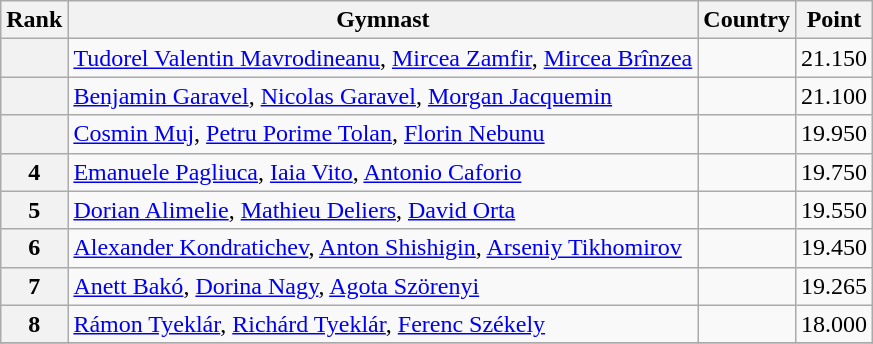<table class="wikitable sortable">
<tr>
<th>Rank</th>
<th>Gymnast</th>
<th>Country</th>
<th>Point</th>
</tr>
<tr>
<th></th>
<td><a href='#'>Tudorel Valentin Mavrodineanu</a>,  <a href='#'>Mircea Zamfir</a>, <a href='#'>Mircea Brînzea</a></td>
<td></td>
<td>21.150</td>
</tr>
<tr>
<th></th>
<td><a href='#'>Benjamin Garavel</a>, <a href='#'>Nicolas Garavel</a>, <a href='#'>Morgan Jacquemin</a></td>
<td></td>
<td>21.100</td>
</tr>
<tr>
<th></th>
<td><a href='#'>Cosmin Muj</a>, <a href='#'>Petru Porime Tolan</a>, <a href='#'>Florin Nebunu</a></td>
<td></td>
<td>19.950</td>
</tr>
<tr>
<th>4</th>
<td><a href='#'>Emanuele Pagliuca</a>, <a href='#'>Iaia Vito</a>, <a href='#'>Antonio Caforio</a></td>
<td></td>
<td>19.750</td>
</tr>
<tr>
<th>5</th>
<td><a href='#'>Dorian Alimelie</a>, <a href='#'>Mathieu Deliers</a>, <a href='#'>David Orta</a></td>
<td></td>
<td>19.550</td>
</tr>
<tr>
<th>6</th>
<td><a href='#'>Alexander Kondratichev</a>, <a href='#'>Anton Shishigin</a>, <a href='#'>Arseniy Tikhomirov</a></td>
<td></td>
<td>19.450</td>
</tr>
<tr>
<th>7</th>
<td><a href='#'>Anett Bakó</a>,  <a href='#'>Dorina Nagy</a>, <a href='#'>Agota Szörenyi</a></td>
<td></td>
<td>19.265</td>
</tr>
<tr>
<th>8</th>
<td><a href='#'>Rámon Tyeklár</a>, <a href='#'>Richárd Tyeklár</a>, <a href='#'>Ferenc Székely</a></td>
<td></td>
<td>18.000</td>
</tr>
<tr>
</tr>
</table>
